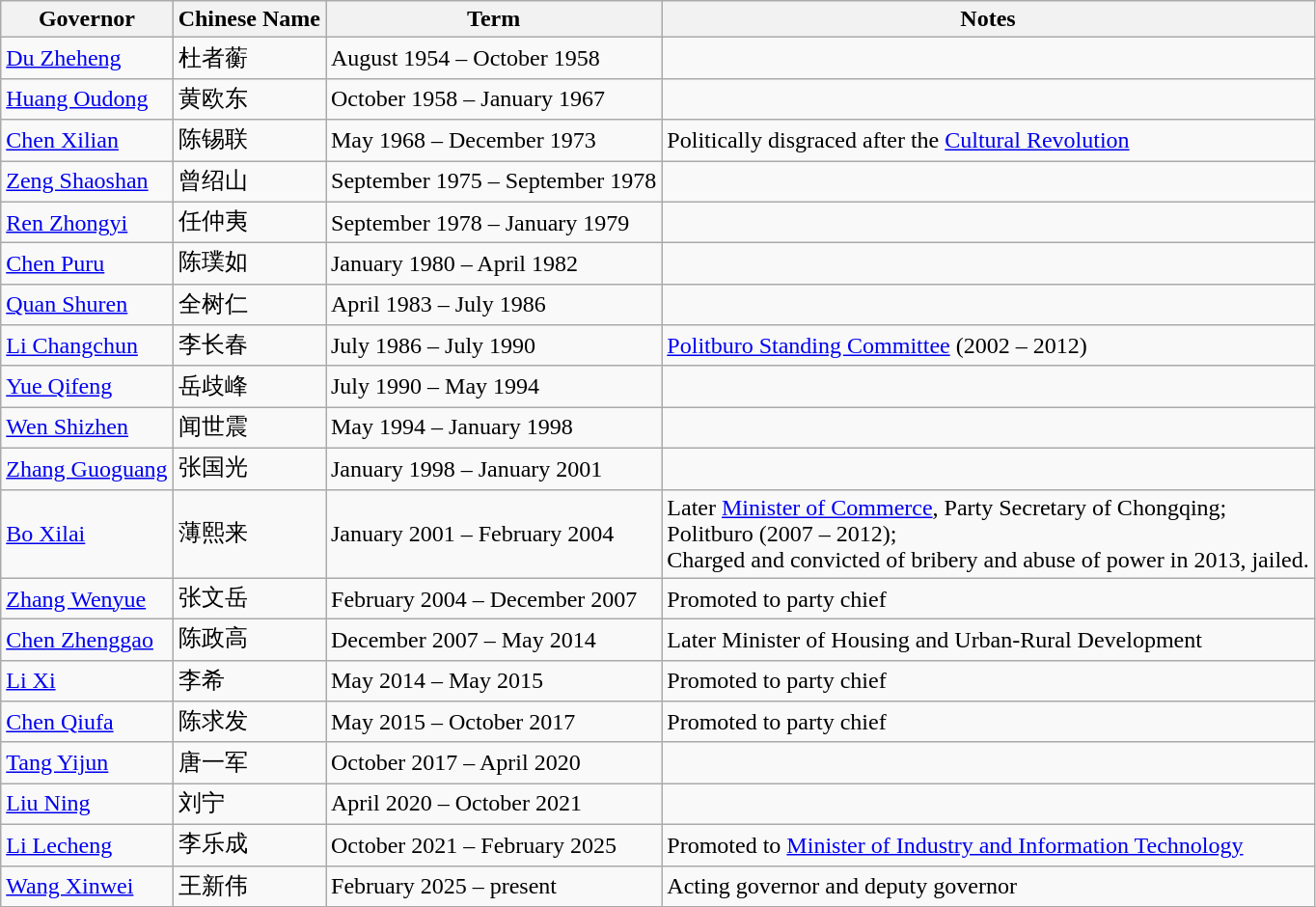<table class="wikitable">
<tr>
<th>Governor</th>
<th>Chinese Name</th>
<th>Term</th>
<th>Notes</th>
</tr>
<tr>
<td><a href='#'>Du Zheheng</a></td>
<td>杜者蘅</td>
<td>August 1954 – October 1958</td>
<td></td>
</tr>
<tr>
<td><a href='#'>Huang Oudong</a></td>
<td>黄欧东</td>
<td>October 1958 – January 1967</td>
<td></td>
</tr>
<tr>
<td><a href='#'>Chen Xilian</a></td>
<td>陈锡联</td>
<td>May 1968 – December 1973</td>
<td>Politically disgraced after the <a href='#'>Cultural Revolution</a></td>
</tr>
<tr>
<td><a href='#'>Zeng Shaoshan</a></td>
<td>曾绍山</td>
<td>September 1975 – September 1978</td>
<td></td>
</tr>
<tr>
<td><a href='#'>Ren Zhongyi</a></td>
<td>任仲夷</td>
<td>September 1978 – January 1979</td>
<td></td>
</tr>
<tr>
<td><a href='#'>Chen Puru</a></td>
<td>陈璞如</td>
<td>January 1980 – April 1982</td>
<td></td>
</tr>
<tr>
<td><a href='#'>Quan Shuren</a></td>
<td>全树仁</td>
<td>April 1983 – July 1986</td>
<td></td>
</tr>
<tr>
<td><a href='#'>Li Changchun</a></td>
<td>李长春</td>
<td>July 1986 – July 1990</td>
<td><a href='#'>Politburo Standing Committee</a> (2002 – 2012)</td>
</tr>
<tr>
<td><a href='#'>Yue Qifeng</a></td>
<td>岳歧峰</td>
<td>July 1990 – May 1994</td>
<td></td>
</tr>
<tr>
<td><a href='#'>Wen Shizhen</a></td>
<td>闻世震</td>
<td>May 1994 – January 1998</td>
<td></td>
</tr>
<tr>
<td><a href='#'>Zhang Guoguang</a></td>
<td>张国光</td>
<td>January 1998 – January 2001</td>
<td></td>
</tr>
<tr>
<td><a href='#'>Bo Xilai</a></td>
<td>薄熙来</td>
<td>January 2001 – February 2004</td>
<td>Later <a href='#'>Minister of Commerce</a>, Party Secretary of Chongqing;<br> Politburo (2007 – 2012);<br>Charged and convicted of bribery and abuse of power in 2013, jailed.</td>
</tr>
<tr>
<td><a href='#'>Zhang Wenyue</a></td>
<td>张文岳</td>
<td>February 2004 –  December 2007</td>
<td>Promoted to party chief</td>
</tr>
<tr>
<td><a href='#'>Chen Zhenggao</a></td>
<td>陈政高</td>
<td>December 2007 – May 2014</td>
<td>Later Minister of Housing and Urban-Rural Development</td>
</tr>
<tr>
<td><a href='#'>Li Xi</a></td>
<td>李希</td>
<td>May 2014 – May 2015</td>
<td>Promoted to party chief</td>
</tr>
<tr>
<td><a href='#'>Chen Qiufa</a></td>
<td>陈求发</td>
<td>May 2015 – October 2017</td>
<td>Promoted to party chief</td>
</tr>
<tr>
<td><a href='#'>Tang Yijun</a></td>
<td>唐一军</td>
<td>October 2017 – April 2020</td>
<td></td>
</tr>
<tr>
<td><a href='#'>Liu Ning</a></td>
<td>刘宁</td>
<td>April 2020 – October 2021</td>
<td></td>
</tr>
<tr>
<td><a href='#'>Li Lecheng</a></td>
<td>李乐成</td>
<td>October 2021 – February 2025</td>
<td>Promoted to <a href='#'>Minister of Industry and Information Technology</a></td>
</tr>
<tr>
<td><a href='#'>Wang Xinwei</a></td>
<td>王新伟</td>
<td>February 2025 – present</td>
<td>Acting governor and deputy governor</td>
</tr>
</table>
